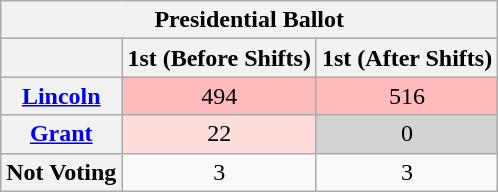<table class="wikitable sortable" style="text-align:center">
<tr>
<th colspan="3"><strong>Presidential Ballot</strong></th>
</tr>
<tr>
<th></th>
<th>1st (Before Shifts)</th>
<th>1st (After Shifts)</th>
</tr>
<tr>
<th><a href='#'>Lincoln</a></th>
<td style="background:#fbb;">494</td>
<td style="background:#fbb;">516</td>
</tr>
<tr>
<th><a href='#'>Grant</a></th>
<td style="background:#fdd;">22</td>
<td style="background:#d3d3d3">0</td>
</tr>
<tr>
<th>Not Voting</th>
<td>3</td>
<td>3</td>
</tr>
</table>
